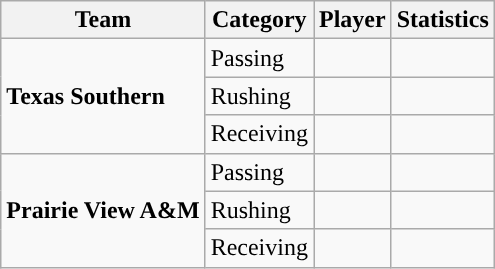<table class="wikitable" style="float: right;">
<tr>
<th>Team</th>
<th>Category</th>
<th>Player</th>
<th>Statistics</th>
</tr>
<tr>
<td rowspan=3><strong>Texas Southern</strong></td>
<td>Passing</td>
<td></td>
<td></td>
</tr>
<tr>
<td>Rushing</td>
<td></td>
<td></td>
</tr>
<tr>
<td>Receiving</td>
<td></td>
<td></td>
</tr>
<tr>
<td rowspan=3><strong>Prairie View A&M</strong></td>
<td>Passing</td>
<td></td>
<td></td>
</tr>
<tr>
<td>Rushing</td>
<td></td>
<td></td>
</tr>
<tr>
<td>Receiving</td>
<td></td>
<td></td>
</tr>
</table>
